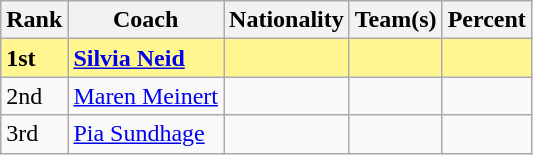<table class="wikitable">
<tr>
<th>Rank</th>
<th>Coach</th>
<th>Nationality</th>
<th>Team(s)</th>
<th>Percent</th>
</tr>
<tr bgcolor="#FFF68F">
<td><strong>1st</strong></td>
<td><strong><a href='#'>Silvia Neid</a></strong></td>
<td><strong></strong></td>
<td><strong></strong></td>
<td></td>
</tr>
<tr>
<td>2nd</td>
<td><a href='#'>Maren Meinert</a></td>
<td></td>
<td></td>
<td></td>
</tr>
<tr>
<td>3rd</td>
<td><a href='#'>Pia Sundhage</a></td>
<td></td>
<td></td>
<td></td>
</tr>
</table>
